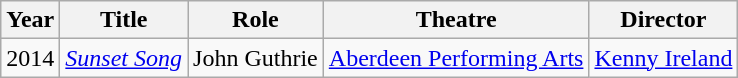<table class="wikitable">
<tr>
<th>Year</th>
<th>Title</th>
<th>Role</th>
<th>Theatre</th>
<th>Director</th>
</tr>
<tr>
<td>2014</td>
<td><em><a href='#'>Sunset Song</a></em></td>
<td>John Guthrie</td>
<td><a href='#'>Aberdeen Performing Arts</a></td>
<td><a href='#'>Kenny Ireland</a></td>
</tr>
</table>
